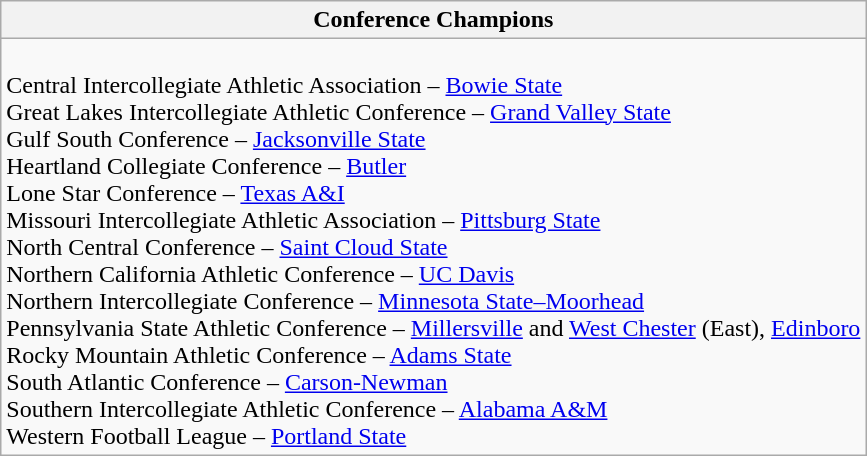<table class="wikitable">
<tr>
<th>Conference Champions</th>
</tr>
<tr>
<td><br>Central Intercollegiate Athletic Association – <a href='#'>Bowie State</a><br>
Great Lakes Intercollegiate Athletic Conference – <a href='#'>Grand Valley State</a><br>
Gulf South Conference – <a href='#'>Jacksonville State</a><br>
Heartland Collegiate Conference – <a href='#'>Butler</a><br>
Lone Star Conference – <a href='#'>Texas A&I</a><br>
Missouri Intercollegiate Athletic Association – <a href='#'>Pittsburg State</a><br>
North Central Conference – <a href='#'>Saint Cloud State</a><br>
Northern California Athletic Conference – <a href='#'>UC Davis</a><br>
Northern Intercollegiate Conference – <a href='#'>Minnesota State–Moorhead</a><br>
Pennsylvania State Athletic Conference – <a href='#'>Millersville</a> and <a href='#'>West Chester</a> (East), <a href='#'>Edinboro</a><br>
Rocky Mountain Athletic Conference – <a href='#'>Adams State</a> <br>
South Atlantic Conference – <a href='#'>Carson-Newman</a><br>
Southern Intercollegiate Athletic Conference – <a href='#'>Alabama A&M</a><br>
Western Football League – <a href='#'>Portland State</a></td>
</tr>
</table>
